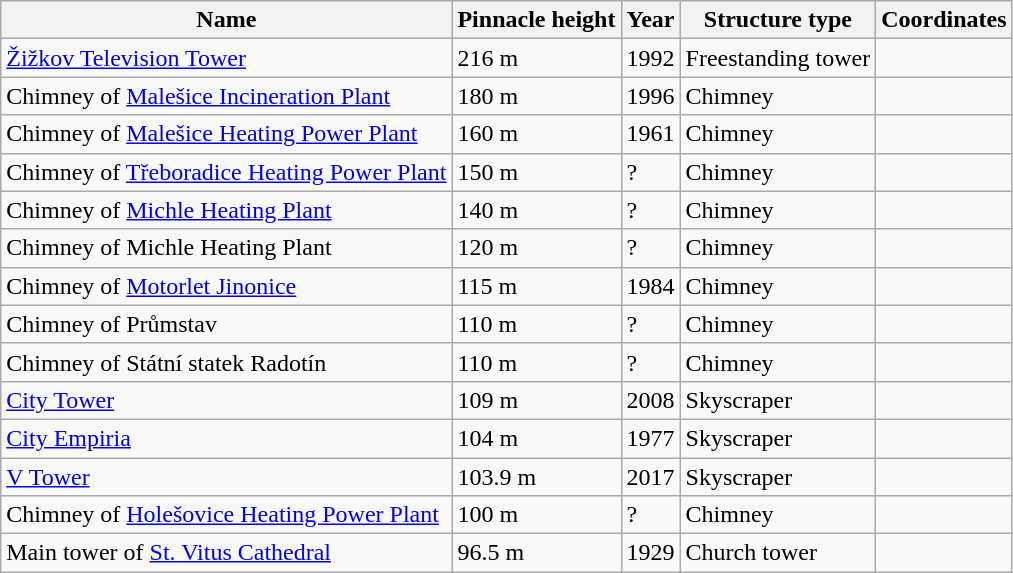<table class="wikitable sortable">
<tr>
<th>Name</th>
<th>Pinnacle height</th>
<th>Year</th>
<th>Structure type</th>
<th>Coordinates</th>
</tr>
<tr>
<td><a href='#'>Žižkov Television Tower</a></td>
<td>216 m</td>
<td>1992</td>
<td>Freestanding tower</td>
<td></td>
</tr>
<tr>
<td>Chimney of <a href='#'>Malešice Incineration Plant</a></td>
<td>180 m</td>
<td>1996</td>
<td>Chimney</td>
<td></td>
</tr>
<tr>
<td>Chimney of <a href='#'>Malešice Heating Power Plant</a></td>
<td>160 m</td>
<td>1961</td>
<td>Chimney</td>
<td></td>
</tr>
<tr>
<td>Chimney of <a href='#'>Třeboradice Heating Power Plant</a></td>
<td>150 m</td>
<td>?</td>
<td>Chimney</td>
<td></td>
</tr>
<tr>
<td>Chimney of <a href='#'>Michle Heating Plant</a></td>
<td>140 m</td>
<td>?</td>
<td>Chimney</td>
<td></td>
</tr>
<tr>
<td>Chimney of Michle Heating Plant</td>
<td>120 m</td>
<td>?</td>
<td>Chimney</td>
<td></td>
</tr>
<tr>
<td>Chimney of <a href='#'>Motorlet Jinonice</a></td>
<td>115 m</td>
<td>1984</td>
<td>Chimney</td>
<td></td>
</tr>
<tr>
<td>Chimney of Průmstav</td>
<td>110 m</td>
<td>?</td>
<td>Chimney</td>
<td></td>
</tr>
<tr>
<td>Chimney of Státní statek Radotín</td>
<td>110 m</td>
<td>?</td>
<td>Chimney</td>
<td></td>
</tr>
<tr>
<td><a href='#'>City Tower</a></td>
<td>109 m</td>
<td>2008</td>
<td>Skyscraper</td>
<td></td>
</tr>
<tr>
<td><a href='#'>City Empiria</a></td>
<td>104 m</td>
<td>1977</td>
<td>Skyscraper</td>
<td></td>
</tr>
<tr>
<td><a href='#'>V Tower</a></td>
<td>103.9 m</td>
<td>2017</td>
<td>Skyscraper</td>
<td></td>
</tr>
<tr>
<td>Chimney of <a href='#'>Holešovice Heating Power Plant</a></td>
<td>100 m</td>
<td>?</td>
<td>Chimney</td>
<td></td>
</tr>
<tr>
<td>Main tower of <a href='#'>St. Vitus Cathedral</a></td>
<td>96.5 m</td>
<td>1929</td>
<td>Church tower</td>
<td><br></td>
</tr>
</table>
